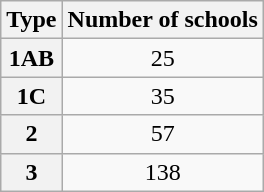<table class="wikitable" style="text-align: center;">
<tr>
<th>Type</th>
<th>Number of schools</th>
</tr>
<tr>
<th>1AB</th>
<td>25</td>
</tr>
<tr>
<th>1C</th>
<td>35</td>
</tr>
<tr>
<th>2</th>
<td>57</td>
</tr>
<tr>
<th>3</th>
<td>138</td>
</tr>
</table>
